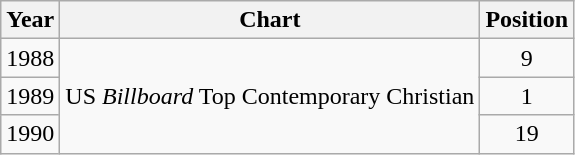<table class="wikitable sortable">
<tr>
<th>Year</th>
<th>Chart</th>
<th>Position</th>
</tr>
<tr>
<td>1988</td>
<td rowspan="3">US <em>Billboard</em> Top Contemporary Christian</td>
<td style="text-align:center;">9</td>
</tr>
<tr>
<td>1989</td>
<td style="text-align:center;">1</td>
</tr>
<tr>
<td>1990</td>
<td style="text-align:center;">19</td>
</tr>
</table>
